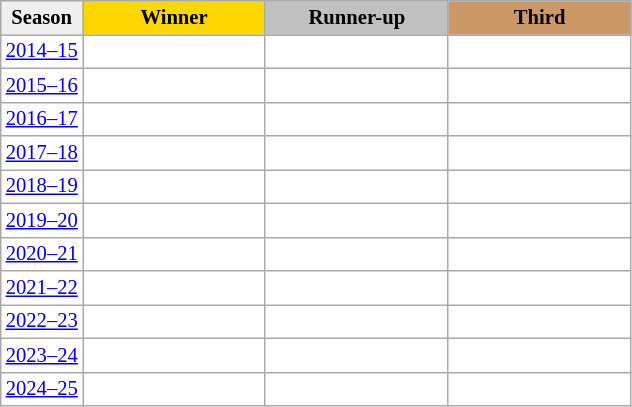<table class="wikitable sortable" style="background:#fff; font-size:86%; line-height:16px; border:gray solid 1px">
<tr style="background:#ccc; text-align:center;">
<th style="width:13%; background:#efefef;">Season</th>
<th style="width:29%; background:gold">Winner</th>
<th style="width:29%; background:silver">Runner-up</th>
<th style="width:29%; background:#c96;">Third</th>
</tr>
<tr>
<td align=center><a href='#'>2014–15</a></td>
<td></td>
<td></td>
<td></td>
</tr>
<tr>
<td align=center><a href='#'>2015–16</a></td>
<td></td>
<td></td>
<td></td>
</tr>
<tr>
<td align=center><a href='#'>2016–17</a></td>
<td></td>
<td></td>
<td></td>
</tr>
<tr>
<td align=center><a href='#'>2017–18</a></td>
<td></td>
<td></td>
<td></td>
</tr>
<tr>
<td align=center><a href='#'>2018–19</a></td>
<td></td>
<td></td>
<td></td>
</tr>
<tr>
<td align=center><a href='#'>2019–20</a></td>
<td></td>
<td></td>
<td></td>
</tr>
<tr>
<td align=center><a href='#'>2020–21</a></td>
<td></td>
<td></td>
<td></td>
</tr>
<tr>
<td align=center><a href='#'>2021–22</a></td>
<td></td>
<td></td>
<td></td>
</tr>
<tr>
<td align=center><a href='#'>2022–23</a></td>
<td></td>
<td></td>
<td></td>
</tr>
<tr>
<td align=center><a href='#'>2023–24</a></td>
<td></td>
<td></td>
<td></td>
</tr>
<tr>
<td align=center><a href='#'>2024–25</a></td>
<td></td>
<td></td>
<td></td>
</tr>
</table>
